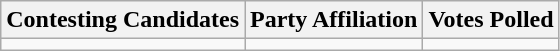<table class="wikitable sortable">
<tr>
<th>Contesting Candidates</th>
<th>Party Affiliation</th>
<th>Votes Polled</th>
</tr>
<tr>
<td></td>
<td></td>
<td></td>
</tr>
</table>
